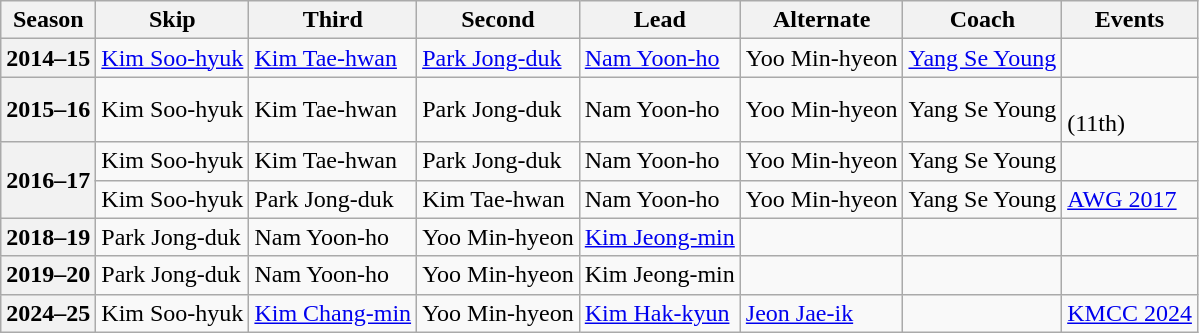<table class="wikitable">
<tr>
<th scope="col">Season</th>
<th scope="col">Skip</th>
<th scope="col">Third</th>
<th scope="col">Second</th>
<th scope="col">Lead</th>
<th scope="col">Alternate</th>
<th scope="col">Coach</th>
<th scope="col">Events</th>
</tr>
<tr>
<th scope="row">2014–15</th>
<td><a href='#'>Kim Soo-hyuk</a></td>
<td><a href='#'>Kim Tae-hwan</a></td>
<td><a href='#'>Park Jong-duk</a></td>
<td><a href='#'>Nam Yoon-ho</a></td>
<td>Yoo Min-hyeon</td>
<td><a href='#'>Yang Se Young</a></td>
<td> </td>
</tr>
<tr>
<th scope="row">2015–16</th>
<td>Kim Soo-hyuk</td>
<td>Kim Tae-hwan</td>
<td>Park Jong-duk</td>
<td>Nam Yoon-ho</td>
<td>Yoo Min-hyeon</td>
<td>Yang Se Young</td>
<td> <br> (11th)</td>
</tr>
<tr>
<th scope="row" rowspan=2>2016–17</th>
<td>Kim Soo-hyuk</td>
<td>Kim Tae-hwan</td>
<td>Park Jong-duk</td>
<td>Nam Yoon-ho</td>
<td>Yoo Min-hyeon</td>
<td>Yang Se Young</td>
<td> </td>
</tr>
<tr>
<td>Kim Soo-hyuk</td>
<td>Park Jong-duk</td>
<td>Kim Tae-hwan</td>
<td>Nam Yoon-ho</td>
<td>Yoo Min-hyeon</td>
<td>Yang Se Young</td>
<td><a href='#'>AWG 2017</a> </td>
</tr>
<tr>
<th scope="row">2018–19</th>
<td>Park Jong-duk</td>
<td>Nam Yoon-ho</td>
<td>Yoo Min-hyeon</td>
<td><a href='#'>Kim Jeong-min</a></td>
<td></td>
<td></td>
<td></td>
</tr>
<tr>
<th scope="row">2019–20</th>
<td>Park Jong-duk</td>
<td>Nam Yoon-ho</td>
<td>Yoo Min-hyeon</td>
<td>Kim Jeong-min</td>
<td></td>
<td></td>
<td></td>
</tr>
<tr>
<th scope="row">2024–25</th>
<td>Kim Soo-hyuk</td>
<td><a href='#'>Kim Chang-min</a></td>
<td>Yoo Min-hyeon</td>
<td><a href='#'>Kim Hak-kyun</a></td>
<td><a href='#'>Jeon Jae-ik</a></td>
<td></td>
<td><a href='#'>KMCC 2024</a> </td>
</tr>
</table>
